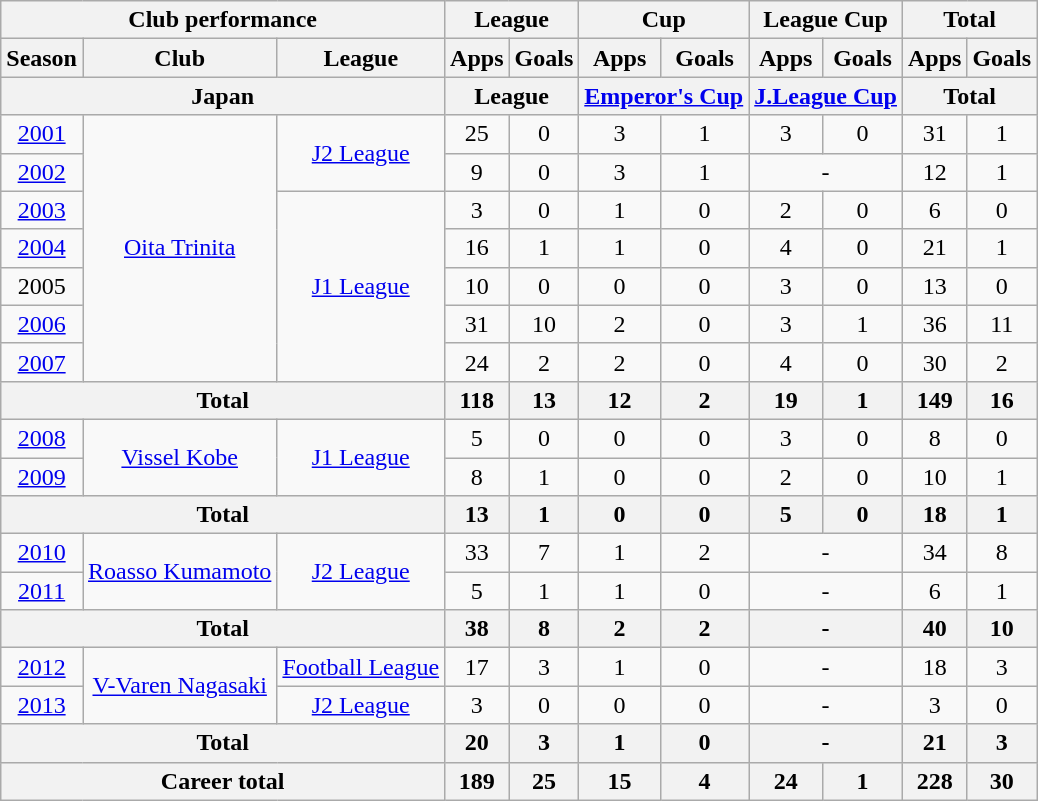<table class="wikitable" style="text-align:center">
<tr>
<th colspan=3>Club performance</th>
<th colspan=2>League</th>
<th colspan=2>Cup</th>
<th colspan=2>League Cup</th>
<th colspan=2>Total</th>
</tr>
<tr>
<th>Season</th>
<th>Club</th>
<th>League</th>
<th>Apps</th>
<th>Goals</th>
<th>Apps</th>
<th>Goals</th>
<th>Apps</th>
<th>Goals</th>
<th>Apps</th>
<th>Goals</th>
</tr>
<tr>
<th colspan=3>Japan</th>
<th colspan=2>League</th>
<th colspan=2><a href='#'>Emperor's Cup</a></th>
<th colspan=2><a href='#'>J.League Cup</a></th>
<th colspan=2>Total</th>
</tr>
<tr>
<td><a href='#'>2001</a></td>
<td rowspan="7"><a href='#'>Oita Trinita</a></td>
<td rowspan="2"><a href='#'>J2 League</a></td>
<td>25</td>
<td>0</td>
<td>3</td>
<td>1</td>
<td>3</td>
<td>0</td>
<td>31</td>
<td>1</td>
</tr>
<tr>
<td><a href='#'>2002</a></td>
<td>9</td>
<td>0</td>
<td>3</td>
<td>1</td>
<td colspan="2">-</td>
<td>12</td>
<td>1</td>
</tr>
<tr>
<td><a href='#'>2003</a></td>
<td rowspan="5"><a href='#'>J1 League</a></td>
<td>3</td>
<td>0</td>
<td>1</td>
<td>0</td>
<td>2</td>
<td>0</td>
<td>6</td>
<td>0</td>
</tr>
<tr>
<td><a href='#'>2004</a></td>
<td>16</td>
<td>1</td>
<td>1</td>
<td>0</td>
<td>4</td>
<td>0</td>
<td>21</td>
<td>1</td>
</tr>
<tr>
<td>2005</td>
<td>10</td>
<td>0</td>
<td>0</td>
<td>0</td>
<td>3</td>
<td>0</td>
<td>13</td>
<td>0</td>
</tr>
<tr>
<td><a href='#'>2006</a></td>
<td>31</td>
<td>10</td>
<td>2</td>
<td>0</td>
<td>3</td>
<td>1</td>
<td>36</td>
<td>11</td>
</tr>
<tr>
<td><a href='#'>2007</a></td>
<td>24</td>
<td>2</td>
<td>2</td>
<td>0</td>
<td>4</td>
<td>0</td>
<td>30</td>
<td>2</td>
</tr>
<tr>
<th colspan="3">Total</th>
<th>118</th>
<th>13</th>
<th>12</th>
<th>2</th>
<th>19</th>
<th>1</th>
<th>149</th>
<th>16</th>
</tr>
<tr>
<td><a href='#'>2008</a></td>
<td rowspan="2"><a href='#'>Vissel Kobe</a></td>
<td rowspan="2"><a href='#'>J1 League</a></td>
<td>5</td>
<td>0</td>
<td>0</td>
<td>0</td>
<td>3</td>
<td>0</td>
<td>8</td>
<td>0</td>
</tr>
<tr>
<td><a href='#'>2009</a></td>
<td>8</td>
<td>1</td>
<td>0</td>
<td>0</td>
<td>2</td>
<td>0</td>
<td>10</td>
<td>1</td>
</tr>
<tr>
<th colspan="3">Total</th>
<th>13</th>
<th>1</th>
<th>0</th>
<th>0</th>
<th>5</th>
<th>0</th>
<th>18</th>
<th>1</th>
</tr>
<tr>
<td><a href='#'>2010</a></td>
<td rowspan="2"><a href='#'>Roasso Kumamoto</a></td>
<td rowspan="2"><a href='#'>J2 League</a></td>
<td>33</td>
<td>7</td>
<td>1</td>
<td>2</td>
<td colspan="2">-</td>
<td>34</td>
<td>8</td>
</tr>
<tr>
<td><a href='#'>2011</a></td>
<td>5</td>
<td>1</td>
<td>1</td>
<td>0</td>
<td colspan="2">-</td>
<td>6</td>
<td>1</td>
</tr>
<tr>
<th colspan="3">Total</th>
<th>38</th>
<th>8</th>
<th>2</th>
<th>2</th>
<th colspan="2">-</th>
<th>40</th>
<th>10</th>
</tr>
<tr>
<td><a href='#'>2012</a></td>
<td rowspan="2"><a href='#'>V-Varen Nagasaki</a></td>
<td><a href='#'>Football League</a></td>
<td>17</td>
<td>3</td>
<td>1</td>
<td>0</td>
<td colspan="2">-</td>
<td>18</td>
<td>3</td>
</tr>
<tr>
<td><a href='#'>2013</a></td>
<td><a href='#'>J2 League</a></td>
<td>3</td>
<td>0</td>
<td>0</td>
<td>0</td>
<td colspan="2">-</td>
<td>3</td>
<td>0</td>
</tr>
<tr>
<th colspan="3">Total</th>
<th>20</th>
<th>3</th>
<th>1</th>
<th>0</th>
<th colspan="2">-</th>
<th>21</th>
<th>3</th>
</tr>
<tr>
<th colspan=3>Career total</th>
<th>189</th>
<th>25</th>
<th>15</th>
<th>4</th>
<th>24</th>
<th>1</th>
<th>228</th>
<th>30</th>
</tr>
</table>
